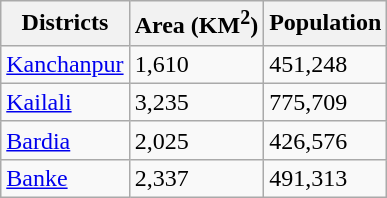<table class="wikitable">
<tr>
<th>Districts</th>
<th>Area (KM<sup>2</sup>)</th>
<th>Population</th>
</tr>
<tr>
<td><a href='#'>Kanchanpur</a></td>
<td>1,610</td>
<td>451,248</td>
</tr>
<tr>
<td><a href='#'>Kailali</a></td>
<td>3,235</td>
<td>775,709</td>
</tr>
<tr>
<td><a href='#'>Bardia</a></td>
<td>2,025</td>
<td>426,576</td>
</tr>
<tr>
<td><a href='#'>Banke</a></td>
<td>2,337</td>
<td>491,313</td>
</tr>
</table>
